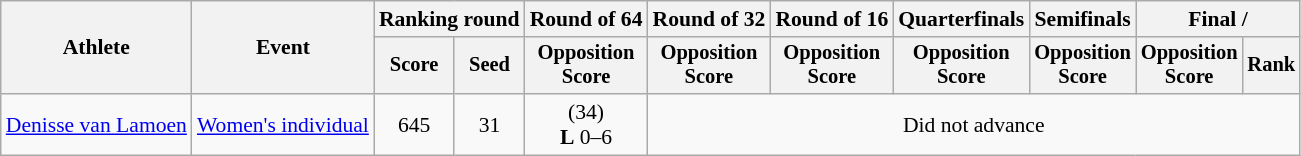<table class="wikitable" style="font-size:90%">
<tr>
<th rowspan="2">Athlete</th>
<th rowspan="2">Event</th>
<th colspan="2">Ranking round</th>
<th>Round of 64</th>
<th>Round of 32</th>
<th>Round of 16</th>
<th>Quarterfinals</th>
<th>Semifinals</th>
<th colspan="2">Final / </th>
</tr>
<tr style="font-size:95%">
<th>Score</th>
<th>Seed</th>
<th>Opposition<br>Score</th>
<th>Opposition<br>Score</th>
<th>Opposition<br>Score</th>
<th>Opposition<br>Score</th>
<th>Opposition<br>Score</th>
<th>Opposition<br>Score</th>
<th>Rank</th>
</tr>
<tr align=center>
<td align=left><a href='#'>Denisse van Lamoen</a></td>
<td align=left><a href='#'>Women's individual</a></td>
<td>645</td>
<td>31</td>
<td> (34)<br><strong>L</strong> 0–6</td>
<td colspan=6>Did not advance</td>
</tr>
</table>
